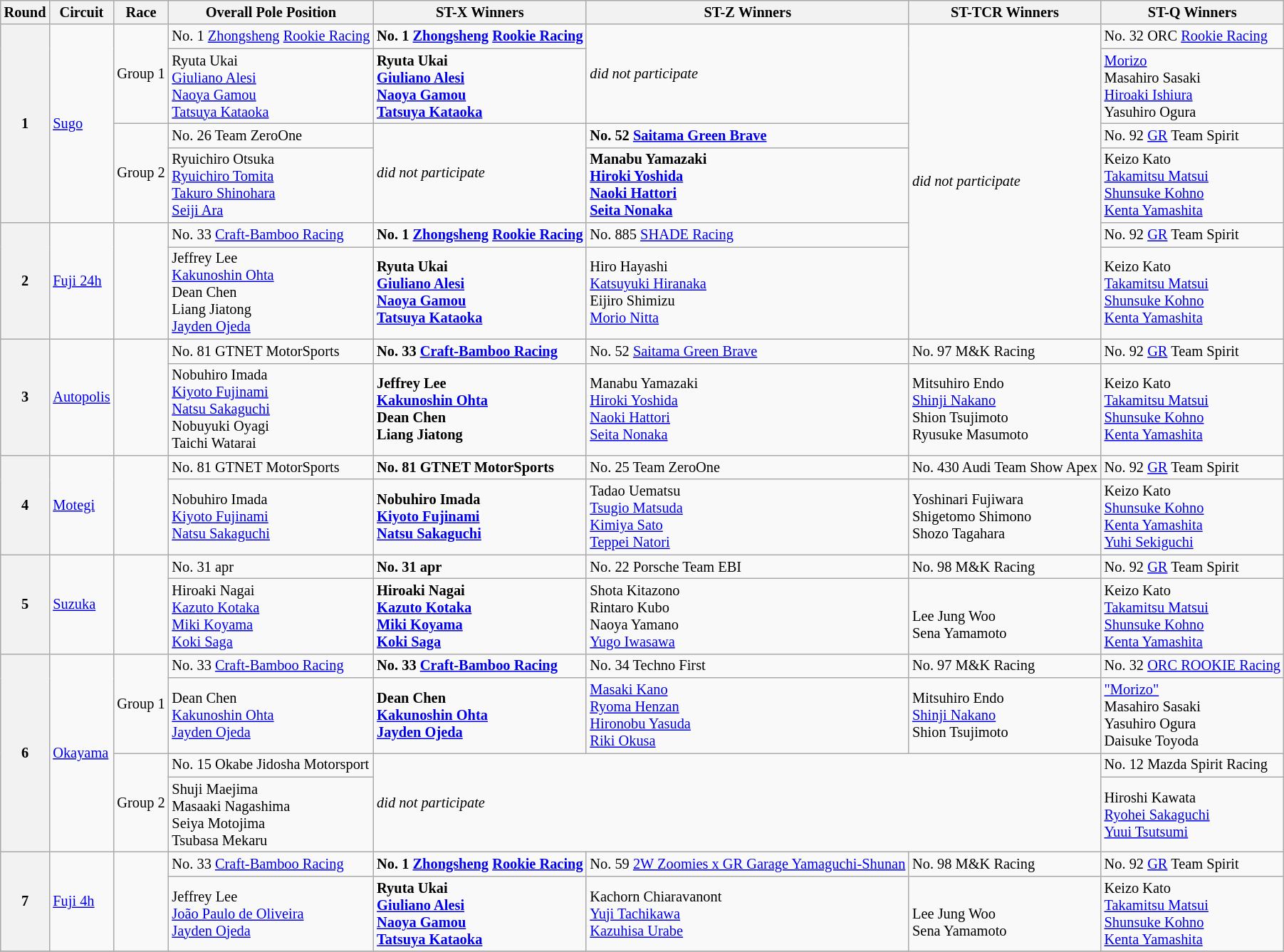<table class="wikitable" style="font-size: 85%">
<tr>
<th>Round</th>
<th>Circuit</th>
<th>Race</th>
<th>Overall Pole Position</th>
<th>ST-X Winners</th>
<th>ST-Z Winners</th>
<th>ST-TCR Winners</th>
<th>ST-Q Winners</th>
</tr>
<tr>
<th rowspan="4">1</th>
<td rowspan="4"><a href='#'>Sugo</a></td>
<td rowspan="2">Group 1</td>
<td nowrap> No. 1 <a href='#'>Zhongsheng</a> <a href='#'>Rookie Racing</a></td>
<td nowrap><strong> No. 1 <a href='#'>Zhongsheng</a> <a href='#'>Rookie Racing</a></strong></td>
<td rowspan="2"><em>did not participate</em></td>
<td rowspan="6"><em>did not participate</em></td>
<td nowrap> No. 32 ORC <a href='#'>Rookie Racing</a></td>
</tr>
<tr>
<td> Ryuta Ukai<br> <a href='#'>Giuliano Alesi</a><br> <a href='#'>Naoya Gamou</a><br> <a href='#'>Tatsuya Kataoka</a></td>
<td><strong> Ryuta Ukai<br> <a href='#'>Giuliano Alesi</a><br> <a href='#'>Naoya Gamou</a><br> <a href='#'>Tatsuya Kataoka</a></strong></td>
<td> <a href='#'>Morizo</a><br> Masahiro Sasaki<br> <a href='#'>Hiroaki Ishiura</a><br> Yasuhiro Ogura</td>
</tr>
<tr>
<td rowspan="2">Group 2</td>
<td> No. 26 Team ZeroOne</td>
<td rowspan="2"><em>did not participate</em></td>
<td nowrap><strong> No. 52 <a href='#'>Saitama Green Brave</a></strong></td>
<td> No. 92 <a href='#'>GR</a> Team Spirit</td>
</tr>
<tr>
<td> Ryuichiro Otsuka<br> <a href='#'>Ryuichiro Tomita</a><br> <a href='#'>Takuro Shinohara</a><br> <a href='#'>Seiji Ara</a></td>
<td><strong> Manabu Yamazaki<br> <a href='#'>Hiroki Yoshida</a><br> <a href='#'>Naoki Hattori</a><br> <a href='#'>Seita Nonaka</a></strong></td>
<td> Keizo Kato<br> <a href='#'>Takamitsu Matsui</a><br> <a href='#'>Shunsuke Kohno</a><br> <a href='#'>Kenta Yamashita</a></td>
</tr>
<tr>
<th rowspan="2">2</th>
<td rowspan="2"><a href='#'>Fuji 24h</a></td>
<td rowspan="2"></td>
<td> No. 33 <a href='#'>Craft-Bamboo Racing</a></td>
<td><strong> No. 1 <a href='#'>Zhongsheng</a> <a href='#'>Rookie Racing</a></strong></td>
<td> No. 885 <a href='#'>SHADE Racing</a></td>
<td> No. 92 <a href='#'>GR</a> Team Spirit</td>
</tr>
<tr>
<td> Jeffrey Lee<br> <a href='#'>Kakunoshin Ohta</a><br> Dean Chen<br> Liang Jiatong<br> <a href='#'>Jayden Ojeda</a></td>
<td><strong> Ryuta Ukai<br> <a href='#'>Giuliano Alesi</a><br> <a href='#'>Naoya Gamou</a><br> <a href='#'>Tatsuya Kataoka</a></strong></td>
<td> Hiro Hayashi<br> <a href='#'>Katsuyuki Hiranaka</a><br> Eijiro Shimizu<br> <a href='#'>Morio Nitta</a></td>
<td> Keizo Kato<br> <a href='#'>Takamitsu Matsui</a><br> <a href='#'>Shunsuke Kohno</a><br> <a href='#'>Kenta Yamashita</a></td>
</tr>
<tr>
<th rowspan="2">3</th>
<td rowspan="2"><a href='#'>Autopolis</a></td>
<td rowspan="2"></td>
<td> No. 81 GTNET MotorSports</td>
<td><strong> No. 33 <a href='#'>Craft-Bamboo Racing</a></strong></td>
<td> No. 52 <a href='#'>Saitama Green Brave</a></td>
<td> No. 97 M&K Racing</td>
<td> No. 92 <a href='#'>GR</a> Team Spirit</td>
</tr>
<tr>
<td> Nobuhiro Imada<br> <a href='#'>Kiyoto Fujinami</a><br> <a href='#'>Natsu Sakaguchi</a><br> Nobuyuki Oyagi<br> Taichi Watarai</td>
<td><strong> Jeffrey Lee<br> <a href='#'>Kakunoshin Ohta</a><br> Dean Chen<br> Liang Jiatong</strong></td>
<td> Manabu Yamazaki<br> <a href='#'>Hiroki Yoshida</a><br> <a href='#'>Naoki Hattori</a><br> <a href='#'>Seita Nonaka</a></td>
<td nowrap> Mitsuhiro Endo<br> <a href='#'>Shinji Nakano</a><br> Shion Tsujimoto<br> Ryusuke Masumoto</td>
<td> Keizo Kato<br> <a href='#'>Takamitsu Matsui</a><br> <a href='#'>Shunsuke Kohno</a><br> <a href='#'>Kenta Yamashita</a></td>
</tr>
<tr>
<th rowspan="2">4</th>
<td rowspan="2"><a href='#'>Motegi</a></td>
<td rowspan="2"></td>
<td> No. 81 GTNET MotorSports</td>
<td><strong> No. 81 GTNET MotorSports</strong></td>
<td> No. 25 Team ZeroOne</td>
<td> No. 430 Audi Team Show Apex</td>
<td> No. 92 <a href='#'>GR</a> Team Spirit</td>
</tr>
<tr>
<td> Nobuhiro Imada<br> <a href='#'>Kiyoto Fujinami</a><br> <a href='#'>Natsu Sakaguchi</a></td>
<td><strong> Nobuhiro Imada<br> <a href='#'>Kiyoto Fujinami</a><br> <a href='#'>Natsu Sakaguchi</a></strong></td>
<td> Tadao Uematsu<br> <a href='#'>Tsugio Matsuda</a><br> <a href='#'>Kimiya Sato</a><br> <a href='#'>Teppei Natori</a></td>
<td> Yoshinari Fujiwara<br> Shigetomo Shimono<br> Shozo Tagahara</td>
<td> Keizo Kato<br> <a href='#'>Shunsuke Kohno</a><br> <a href='#'>Kenta Yamashita</a><br> <a href='#'>Yuhi Sekiguchi</a></td>
</tr>
<tr>
<th rowspan="2">5</th>
<td rowspan="2"><a href='#'>Suzuka</a></td>
<td rowspan="2"></td>
<td> No. 31 apr</td>
<td><strong> No. 31 apr</strong></td>
<td> No. 22  Porsche Team EBI</td>
<td> No. 98 M&K Racing</td>
<td> No. 92 <a href='#'>GR</a> Team Spirit</td>
</tr>
<tr>
<td> Hiroaki Nagai<br> <a href='#'>Kazuto Kotaka</a><br> <a href='#'>Miki Koyama</a><br> <a href='#'>Koki Saga</a></td>
<td><strong> Hiroaki Nagai<br> <a href='#'>Kazuto Kotaka</a><br> <a href='#'>Miki Koyama</a><br> <a href='#'>Koki Saga</a></strong></td>
<td> Shota Kitazono<br> Rintaro Kubo<br> Naoya Yamano<br> <a href='#'>Yugo Iwasawa</a></td>
<td> <br> Lee Jung Woo<br> Sena Yamamoto</td>
<td> Keizo Kato<br> <a href='#'>Takamitsu Matsui</a><br> <a href='#'>Shunsuke Kohno</a><br> <a href='#'>Kenta Yamashita</a></td>
</tr>
<tr>
<th rowspan="4">6</th>
<td rowspan="4"><a href='#'>Okayama</a></td>
<td rowspan="2">Group 1</td>
<td> No. 33 <a href='#'>Craft-Bamboo Racing</a></td>
<td><strong> No. 33 <a href='#'>Craft-Bamboo Racing</a></strong></td>
<td> No. 34 Techno First</td>
<td> No. 97 M&K Racing</td>
<td> No. 32 <a href='#'>ORC ROOKIE Racing</a></td>
</tr>
<tr>
<td> Dean Chen<br> <a href='#'>Kakunoshin Ohta</a><br> <a href='#'>Jayden Ojeda</a></td>
<td><strong> Dean Chen<br> <a href='#'>Kakunoshin Ohta</a><br> <a href='#'>Jayden Ojeda</a></strong></td>
<td> <a href='#'>Masaki Kano</a><br> <a href='#'>Ryoma Henzan</a><br> <a href='#'>Hironobu Yasuda</a><br> <a href='#'>Riki Okusa</a></td>
<td> Mitsuhiro Endo<br> <a href='#'>Shinji Nakano</a><br> Shion Tsujimoto</td>
<td> <a href='#'>"Morizo"</a><br> Masahiro Sasaki<br> Yasuhiro Ogura<br> Daisuke Toyoda</td>
</tr>
<tr>
<td rowspan="2">Group 2</td>
<td> No. 15 Okabe Jidosha Motorsport</td>
<td rowspan="2"  colspan="3"><em>did not participate</em></td>
<td> No. 12 Mazda Spirit Racing</td>
</tr>
<tr>
<td> Shuji Maejima<br> Masaaki Nagashima<br> Seiya Motojima<br> Tsubasa Mekaru</td>
<td> Hiroshi Kawata<br> <a href='#'>Ryohei Sakaguchi</a><br> <a href='#'>Yuui Tsutsumi</a></td>
</tr>
<tr>
<th rowspan="2">7</th>
<td rowspan="2"><a href='#'>Fuji 4h</a></td>
<td rowspan="2"></td>
<td> No. 33 <a href='#'>Craft-Bamboo Racing</a></td>
<td><strong> No. 1 <a href='#'>Zhongsheng</a> <a href='#'>Rookie Racing</a></strong></td>
<td> No. 59 <a href='#'>2W Zoomies x GR Garage Yamaguchi-Shunan</a></td>
<td> No. 98 M&K Racing</td>
<td> No. 92 <a href='#'>GR</a> Team Spirit</td>
</tr>
<tr>
<td> Jeffrey Lee<br> <a href='#'>João Paulo de Oliveira</a><br> <a href='#'>Jayden Ojeda</a></td>
<td><strong> Ryuta Ukai<br> <a href='#'>Giuliano Alesi</a><br> <a href='#'>Naoya Gamou</a><br> <a href='#'>Tatsuya Kataoka</a></strong></td>
<td> Kachorn Chiaravanont<br> <a href='#'>Yuji Tachikawa</a><br> <a href='#'>Kazuhisa Urabe</a></td>
<td> <br> Lee Jung Woo<br> Sena Yamamoto</td>
<td> Keizo Kato<br> <a href='#'>Takamitsu Matsui</a><br> <a href='#'>Shunsuke Kohno</a><br> <a href='#'>Kenta Yamashita</a></td>
</tr>
<tr>
</tr>
</table>
